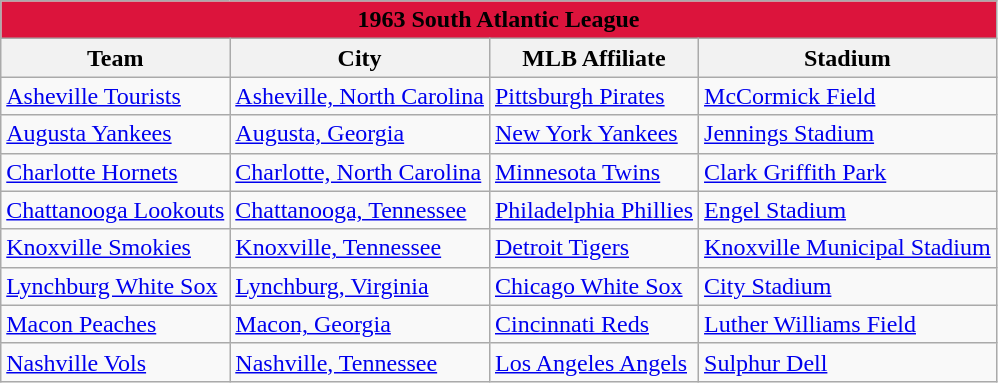<table class="wikitable" style="width:auto">
<tr>
<td bgcolor="#DC143C" align="center" colspan="7"><strong><span>1963 South Atlantic League</span></strong></td>
</tr>
<tr>
<th>Team</th>
<th>City</th>
<th>MLB Affiliate</th>
<th>Stadium</th>
</tr>
<tr>
<td><a href='#'>Asheville Tourists</a></td>
<td><a href='#'>Asheville, North Carolina</a></td>
<td><a href='#'>Pittsburgh Pirates</a></td>
<td><a href='#'>McCormick Field</a></td>
</tr>
<tr>
<td><a href='#'>Augusta Yankees</a></td>
<td><a href='#'>Augusta, Georgia</a></td>
<td><a href='#'>New York Yankees</a></td>
<td><a href='#'>Jennings Stadium</a></td>
</tr>
<tr>
<td><a href='#'>Charlotte Hornets</a></td>
<td><a href='#'>Charlotte, North Carolina</a></td>
<td><a href='#'>Minnesota Twins</a></td>
<td><a href='#'>Clark Griffith Park</a></td>
</tr>
<tr>
<td><a href='#'>Chattanooga Lookouts</a></td>
<td><a href='#'>Chattanooga, Tennessee</a></td>
<td><a href='#'>Philadelphia Phillies</a></td>
<td><a href='#'>Engel Stadium</a></td>
</tr>
<tr>
<td><a href='#'>Knoxville Smokies</a></td>
<td><a href='#'>Knoxville, Tennessee</a></td>
<td><a href='#'>Detroit Tigers</a></td>
<td><a href='#'>Knoxville Municipal Stadium</a></td>
</tr>
<tr>
<td><a href='#'>Lynchburg White Sox</a></td>
<td><a href='#'>Lynchburg, Virginia</a></td>
<td><a href='#'>Chicago White Sox</a></td>
<td><a href='#'>City Stadium</a></td>
</tr>
<tr>
<td><a href='#'>Macon Peaches</a></td>
<td><a href='#'>Macon, Georgia</a></td>
<td><a href='#'>Cincinnati Reds</a></td>
<td><a href='#'>Luther Williams Field</a></td>
</tr>
<tr>
<td><a href='#'>Nashville Vols</a></td>
<td><a href='#'>Nashville, Tennessee</a></td>
<td><a href='#'>Los Angeles Angels</a></td>
<td><a href='#'>Sulphur Dell</a></td>
</tr>
</table>
